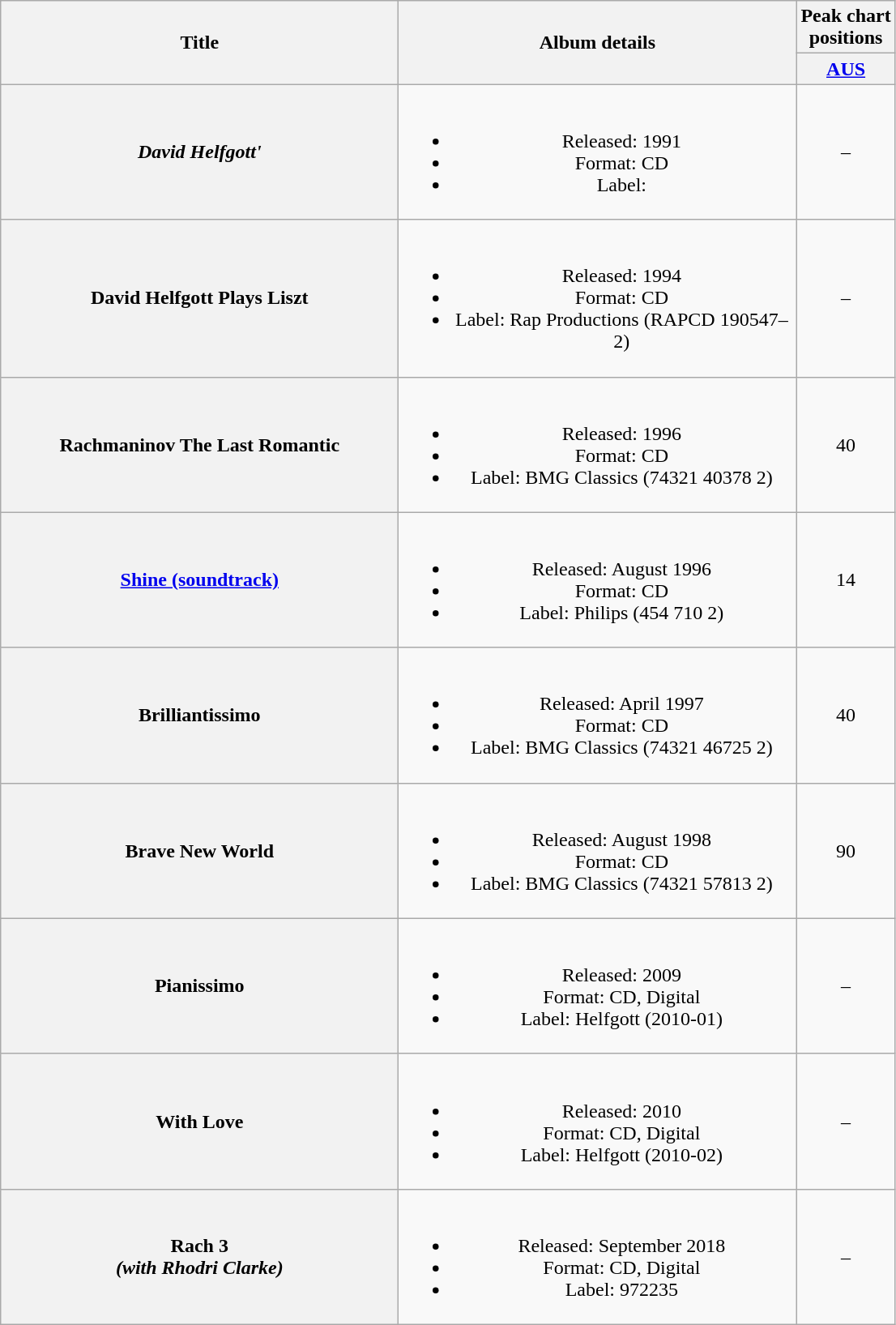<table class="wikitable plainrowheaders" style="text-align:center;" border="1">
<tr>
<th scope="col" rowspan="2" style="width:20em;">Title</th>
<th scope="col" rowspan="2" style="width:20em;">Album details</th>
<th scope="col" colspan="1">Peak chart<br>positions</th>
</tr>
<tr>
<th scope="col" style="text-align:center;"><a href='#'>AUS</a><br></th>
</tr>
<tr>
<th scope="row"><em>David Helfgott'</th>
<td><br><ul><li>Released: 1991</li><li>Format: CD</li><li>Label:</li></ul></td>
<td align="center">–</td>
</tr>
<tr>
<th scope="row"></em>David Helfgott Plays Liszt<em></th>
<td><br><ul><li>Released: 1994</li><li>Format: CD</li><li>Label: Rap Productions (RAPCD 190547–2)</li></ul></td>
<td align="center">–</td>
</tr>
<tr>
<th scope="row"></em>Rachmaninov The Last Romantic<em></th>
<td><br><ul><li>Released: 1996</li><li>Format: CD</li><li>Label: BMG Classics (74321 40378 2)</li></ul></td>
<td align="center">40</td>
</tr>
<tr>
<th scope="row"></em><a href='#'>Shine (soundtrack)</a><em></th>
<td><br><ul><li>Released: August 1996</li><li>Format: CD</li><li>Label: Philips (454 710 2)</li></ul></td>
<td align="center">14</td>
</tr>
<tr>
<th scope="row"></em>Brilliantissimo<em></th>
<td><br><ul><li>Released: April 1997</li><li>Format: CD</li><li>Label: BMG Classics (74321 46725 2)</li></ul></td>
<td align="center">40</td>
</tr>
<tr>
<th scope="row"></em>Brave New World<em></th>
<td><br><ul><li>Released: August 1998</li><li>Format: CD</li><li>Label: BMG Classics (74321 57813 2)</li></ul></td>
<td align="center">90</td>
</tr>
<tr>
<th scope="row"></em>Pianissimo<em></th>
<td><br><ul><li>Released: 2009</li><li>Format: CD, Digital</li><li>Label: Helfgott (2010-01)</li></ul></td>
<td align="center">–</td>
</tr>
<tr>
<th scope="row"></em>With Love<em></th>
<td><br><ul><li>Released: 2010</li><li>Format: CD, Digital</li><li>Label: Helfgott (2010-02)</li></ul></td>
<td align="center">–</td>
</tr>
<tr>
<th scope="row"></em>Rach 3<em> <br> (with Rhodri Clarke)</th>
<td><br><ul><li>Released: September 2018</li><li>Format: CD, Digital</li><li>Label: 972235</li></ul></td>
<td align="center">–</td>
</tr>
</table>
